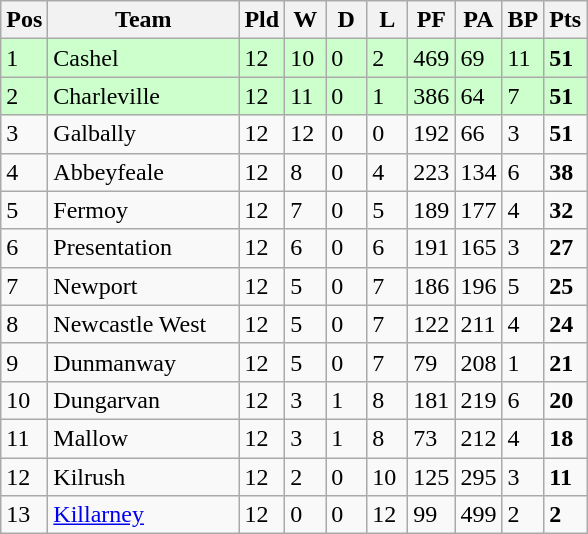<table class="wikitable" style="float:left; margin-right:15px; text-align: left;">
<tr>
<th width="20">Pos</th>
<th width="120">Team</th>
<th width="20">Pld</th>
<th width="20">W</th>
<th width="20">D</th>
<th width="20">L</th>
<th width="20">PF</th>
<th width="20">PA</th>
<th width="20">BP</th>
<th width="20">Pts</th>
</tr>
<tr bgcolor=#ccffcc>
<td align=left>1</td>
<td>Cashel</td>
<td>12</td>
<td>10</td>
<td>0</td>
<td>2</td>
<td>469</td>
<td>69</td>
<td>11</td>
<td><strong>51</strong></td>
</tr>
<tr bgcolor=#ccffcc>
<td align=left>2</td>
<td>Charleville</td>
<td>12</td>
<td>11</td>
<td>0</td>
<td>1</td>
<td>386</td>
<td>64</td>
<td>7</td>
<td><strong>51</strong></td>
</tr>
<tr>
<td align=left>3</td>
<td>Galbally</td>
<td>12</td>
<td>12</td>
<td>0</td>
<td>0</td>
<td>192</td>
<td>66</td>
<td>3</td>
<td><strong>51</strong></td>
</tr>
<tr>
<td align=left>4</td>
<td>Abbeyfeale</td>
<td>12</td>
<td>8</td>
<td>0</td>
<td>4</td>
<td>223</td>
<td>134</td>
<td>6</td>
<td><strong>38</strong></td>
</tr>
<tr>
<td align=left>5</td>
<td>Fermoy</td>
<td>12</td>
<td>7</td>
<td>0</td>
<td>5</td>
<td>189</td>
<td>177</td>
<td>4</td>
<td><strong>32</strong></td>
</tr>
<tr>
<td align=left>6</td>
<td>Presentation</td>
<td>12</td>
<td>6</td>
<td>0</td>
<td>6</td>
<td>191</td>
<td>165</td>
<td>3</td>
<td><strong>27</strong></td>
</tr>
<tr>
<td align=left>7</td>
<td>Newport</td>
<td>12</td>
<td>5</td>
<td>0</td>
<td>7</td>
<td>186</td>
<td>196</td>
<td>5</td>
<td><strong>25</strong></td>
</tr>
<tr>
<td align=left>8</td>
<td>Newcastle West</td>
<td>12</td>
<td>5</td>
<td>0</td>
<td>7</td>
<td>122</td>
<td>211</td>
<td>4</td>
<td><strong>24</strong></td>
</tr>
<tr>
<td align=left>9</td>
<td>Dunmanway</td>
<td>12</td>
<td>5</td>
<td>0</td>
<td>7</td>
<td>79</td>
<td>208</td>
<td>1</td>
<td><strong>21</strong></td>
</tr>
<tr>
<td align=left>10</td>
<td>Dungarvan</td>
<td>12</td>
<td>3</td>
<td>1</td>
<td>8</td>
<td>181</td>
<td>219</td>
<td>6</td>
<td><strong>20</strong></td>
</tr>
<tr>
<td align=left>11</td>
<td>Mallow</td>
<td>12</td>
<td>3</td>
<td>1</td>
<td>8</td>
<td>73</td>
<td>212</td>
<td>4</td>
<td><strong>18</strong></td>
</tr>
<tr>
<td align=left>12</td>
<td>Kilrush</td>
<td>12</td>
<td>2</td>
<td>0</td>
<td>10</td>
<td>125</td>
<td>295</td>
<td>3</td>
<td><strong>11</strong></td>
</tr>
<tr>
<td align=left>13</td>
<td><a href='#'>Killarney</a></td>
<td>12</td>
<td>0</td>
<td>0</td>
<td>12</td>
<td>99</td>
<td>499</td>
<td>2</td>
<td><strong>2</strong></td>
</tr>
</table>
